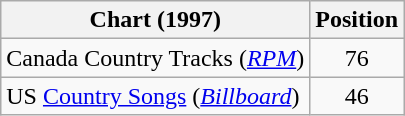<table class="wikitable sortable">
<tr>
<th scope="col">Chart (1997)</th>
<th scope="col">Position</th>
</tr>
<tr>
<td>Canada Country Tracks (<em><a href='#'>RPM</a></em>)</td>
<td align="center">76</td>
</tr>
<tr>
<td>US <a href='#'>Country Songs</a> (<em><a href='#'>Billboard</a></em>)</td>
<td align="center">46</td>
</tr>
</table>
